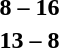<table style="text-align:center">
<tr>
<th width=200></th>
<th width=100></th>
<th width=200></th>
</tr>
<tr>
<td align=right></td>
<td><strong>8 – 16</strong></td>
<td align=left></td>
</tr>
<tr>
<td align=right></td>
<td><strong>13 – 8</strong></td>
<td align=left></td>
</tr>
</table>
